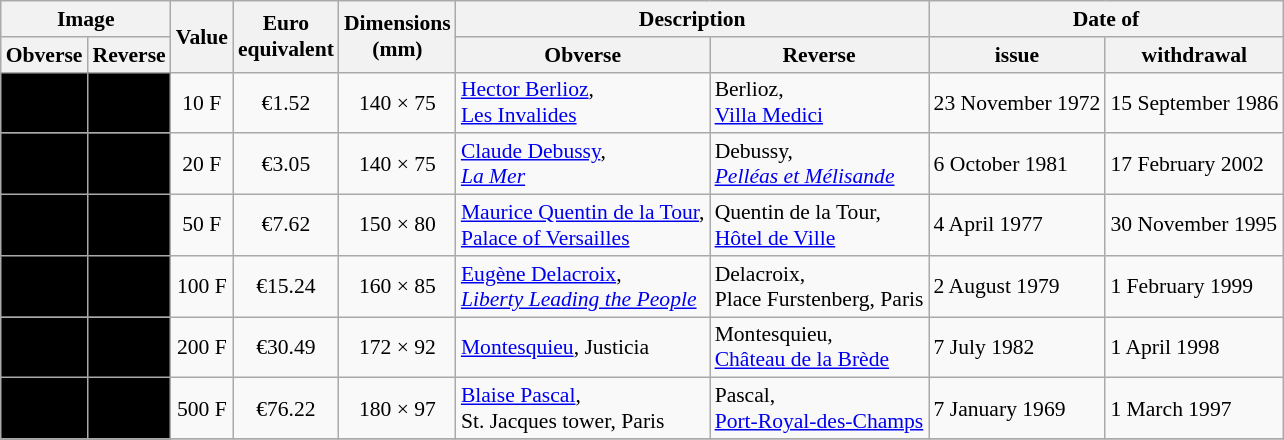<table class="wikitable" style="margin:auto; font-size:90%; border-width:1px;">
<tr>
<th colspan=2>Image</th>
<th rowspan=2>Value</th>
<th rowspan=2>Euro<br>equivalent</th>
<th rowspan=2>Dimensions<br>(mm)</th>
<th colspan=2>Description</th>
<th colspan=2>Date of</th>
</tr>
<tr>
<th>Obverse</th>
<th>Reverse</th>
<th>Obverse</th>
<th>Reverse</th>
<th>issue</th>
<th>withdrawal</th>
</tr>
<tr>
<td style="background:#000; text-align:center;"></td>
<td style="background:#000; text-align:center;"></td>
<td align="center">10 F</td>
<td align="center">€1.52</td>
<td align="center">140 × 75</td>
<td><a href='#'>Hector Berlioz</a>,<br><a href='#'>Les Invalides</a></td>
<td>Berlioz,<br><a href='#'>Villa Medici</a></td>
<td>23 November 1972</td>
<td>15 September 1986</td>
</tr>
<tr>
<td style="background:#000; text-align:center;"></td>
<td style="background:#000; text-align:center;"></td>
<td align="center">20 F</td>
<td align="center">€3.05</td>
<td align="center">140 × 75</td>
<td><a href='#'>Claude Debussy</a>,<br><em><a href='#'>La Mer</a></em></td>
<td>Debussy,<br><em><a href='#'>Pelléas et Mélisande</a></em></td>
<td>6 October 1981</td>
<td>17 February 2002</td>
</tr>
<tr>
<td style="background:#000; text-align:center;"></td>
<td style="background:#000; text-align:center;"></td>
<td align="center">50 F</td>
<td align="center">€7.62</td>
<td align="center">150 × 80</td>
<td><a href='#'>Maurice Quentin de la Tour</a>,<br><a href='#'>Palace of Versailles</a></td>
<td>Quentin de la Tour,<br><a href='#'>Hôtel de Ville</a></td>
<td>4 April 1977</td>
<td>30 November 1995</td>
</tr>
<tr>
<td style="background:#000; text-align:center;"></td>
<td style="background:#000; text-align:center;"></td>
<td align="center">100 F</td>
<td align="center">€15.24</td>
<td align="center">160 × 85</td>
<td><a href='#'>Eugène Delacroix</a>,<br><em><a href='#'>Liberty Leading the People</a></em></td>
<td>Delacroix,<br>Place Furstenberg, Paris</td>
<td>2 August 1979</td>
<td>1 February 1999</td>
</tr>
<tr>
<td style="background:#000; text-align:center;"></td>
<td style="background:#000; text-align:center;"></td>
<td align="center">200 F</td>
<td align="center">€30.49</td>
<td align="center">172 × 92</td>
<td><a href='#'>Montesquieu</a>, Justicia</td>
<td>Montesquieu,<br><a href='#'>Château de la Brède</a></td>
<td>7 July 1982</td>
<td>1 April 1998</td>
</tr>
<tr>
<td style="background:#000; text-align:center;"></td>
<td style="background:#000; text-align:center;"></td>
<td align="center">500 F</td>
<td align="center">€76.22</td>
<td align="center">180 × 97</td>
<td><a href='#'>Blaise Pascal</a>,<br>St. Jacques tower, Paris</td>
<td>Pascal,<br><a href='#'>Port-Royal-des-Champs</a></td>
<td>7 January 1969</td>
<td>1 March 1997</td>
</tr>
<tr>
</tr>
</table>
